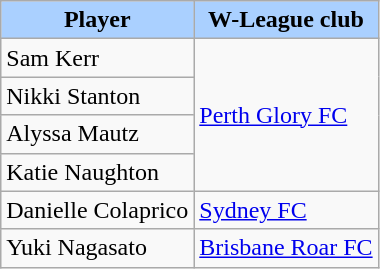<table class=wikitable>
<tr>
<th style="background-color:#AAD0FF;">Player</th>
<th style="background-color:#AAD0FF;">W-League club</th>
</tr>
<tr>
<td>Sam Kerr</td>
<td rowspan=4><a href='#'>Perth Glory FC</a></td>
</tr>
<tr>
<td>Nikki Stanton</td>
</tr>
<tr>
<td>Alyssa Mautz</td>
</tr>
<tr>
<td>Katie Naughton</td>
</tr>
<tr>
<td>Danielle Colaprico</td>
<td><a href='#'>Sydney FC</a></td>
</tr>
<tr>
<td>Yuki Nagasato</td>
<td><a href='#'>Brisbane Roar FC</a></td>
</tr>
</table>
